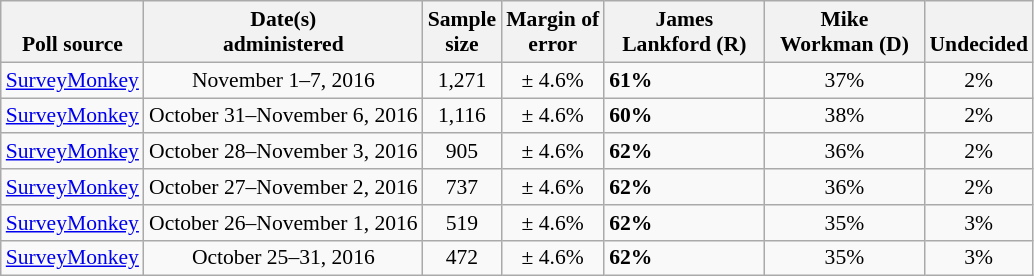<table class="wikitable" style="font-size:90%;">
<tr valign= bottom>
<th>Poll source</th>
<th>Date(s)<br>administered</th>
<th>Sample<br>size</th>
<th>Margin of<br>error</th>
<th style="width:100px;">James<br>Lankford (R)</th>
<th style="width:100px;">Mike<br>Workman (D)</th>
<th>Undecided</th>
</tr>
<tr>
<td><a href='#'>SurveyMonkey</a></td>
<td align=center>November 1–7, 2016</td>
<td align=center>1,271</td>
<td align=center>± 4.6%</td>
<td><strong>61%</strong></td>
<td align=center>37%</td>
<td align=center>2%</td>
</tr>
<tr>
<td><a href='#'>SurveyMonkey</a></td>
<td align=center>October 31–November 6, 2016</td>
<td align=center>1,116</td>
<td align=center>± 4.6%</td>
<td><strong>60%</strong></td>
<td align=center>38%</td>
<td align=center>2%</td>
</tr>
<tr>
<td><a href='#'>SurveyMonkey</a></td>
<td align=center>October 28–November 3, 2016</td>
<td align=center>905</td>
<td align=center>± 4.6%</td>
<td><strong>62%</strong></td>
<td align=center>36%</td>
<td align=center>2%</td>
</tr>
<tr>
<td><a href='#'>SurveyMonkey</a></td>
<td align=center>October 27–November 2, 2016</td>
<td align=center>737</td>
<td align=center>± 4.6%</td>
<td><strong>62%</strong></td>
<td align=center>36%</td>
<td align=center>2%</td>
</tr>
<tr>
<td><a href='#'>SurveyMonkey</a></td>
<td align=center>October 26–November 1, 2016</td>
<td align=center>519</td>
<td align=center>± 4.6%</td>
<td><strong>62%</strong></td>
<td align=center>35%</td>
<td align=center>3%</td>
</tr>
<tr>
<td><a href='#'>SurveyMonkey</a></td>
<td align=center>October 25–31, 2016</td>
<td align=center>472</td>
<td align=center>± 4.6%</td>
<td><strong>62%</strong></td>
<td align=center>35%</td>
<td align=center>3%</td>
</tr>
</table>
